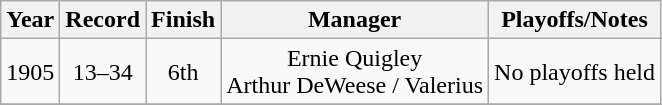<table class="wikitable" style="text-align:center">
<tr>
<th>Year</th>
<th>Record</th>
<th>Finish</th>
<th>Manager</th>
<th>Playoffs/Notes</th>
</tr>
<tr>
<td>1905</td>
<td>13–34</td>
<td>6th</td>
<td>Ernie Quigley<br> Arthur DeWeese / Valerius</td>
<td>No playoffs held</td>
</tr>
<tr>
</tr>
</table>
